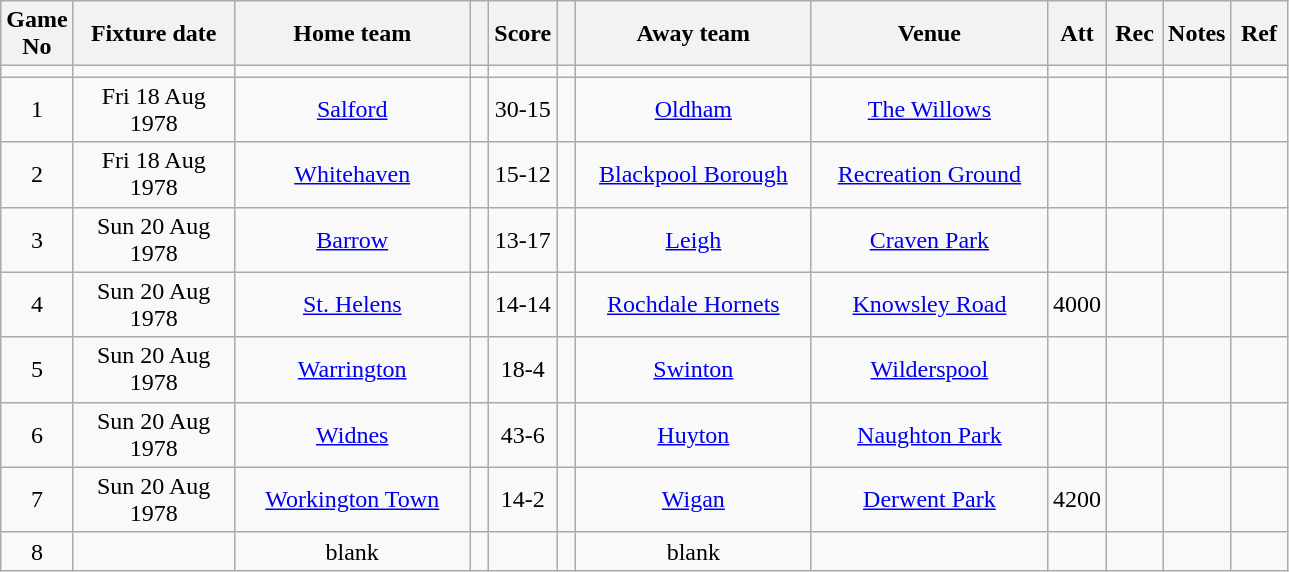<table class="wikitable" style="text-align:center;">
<tr>
<th width=20 abbr="No">Game No</th>
<th width=100 abbr="Date">Fixture date</th>
<th width=150 abbr="Home team">Home team</th>
<th width=5 abbr="space"></th>
<th width=20 abbr="Score">Score</th>
<th width=5 abbr="space"></th>
<th width=150 abbr="Away team">Away team</th>
<th width=150 abbr="Venue">Venue</th>
<th width=30 abbr="Att">Att</th>
<th width=30 abbr="Rec">Rec</th>
<th width=20 abbr="Notes">Notes</th>
<th width=30 abbr="Ref">Ref</th>
</tr>
<tr>
<td></td>
<td></td>
<td></td>
<td></td>
<td></td>
<td></td>
<td></td>
<td></td>
<td></td>
<td></td>
<td></td>
<td></td>
</tr>
<tr>
<td>1</td>
<td>Fri 18 Aug 1978</td>
<td><a href='#'>Salford</a></td>
<td></td>
<td>30-15</td>
<td></td>
<td><a href='#'>Oldham</a></td>
<td><a href='#'>The Willows</a></td>
<td></td>
<td></td>
<td></td>
<td></td>
</tr>
<tr>
<td>2</td>
<td>Fri 18 Aug 1978</td>
<td><a href='#'>Whitehaven</a></td>
<td></td>
<td>15-12</td>
<td></td>
<td><a href='#'>Blackpool Borough</a></td>
<td><a href='#'>Recreation Ground</a></td>
<td></td>
<td></td>
<td></td>
<td></td>
</tr>
<tr>
<td>3</td>
<td>Sun 20 Aug 1978</td>
<td><a href='#'>Barrow</a></td>
<td></td>
<td>13-17</td>
<td></td>
<td><a href='#'>Leigh</a></td>
<td><a href='#'>Craven Park</a></td>
<td></td>
<td></td>
<td></td>
<td></td>
</tr>
<tr>
<td>4</td>
<td>Sun 20 Aug 1978</td>
<td><a href='#'>St. Helens</a></td>
<td></td>
<td>14-14</td>
<td></td>
<td><a href='#'>Rochdale Hornets</a></td>
<td><a href='#'>Knowsley Road</a></td>
<td>4000</td>
<td></td>
<td></td>
<td></td>
</tr>
<tr>
<td>5</td>
<td>Sun 20 Aug 1978</td>
<td><a href='#'>Warrington</a></td>
<td></td>
<td>18-4</td>
<td></td>
<td><a href='#'>Swinton</a></td>
<td><a href='#'>Wilderspool</a></td>
<td></td>
<td></td>
<td></td>
<td></td>
</tr>
<tr>
<td>6</td>
<td>Sun 20 Aug 1978</td>
<td><a href='#'>Widnes</a></td>
<td></td>
<td>43-6</td>
<td></td>
<td><a href='#'>Huyton</a></td>
<td><a href='#'>Naughton Park</a></td>
<td></td>
<td></td>
<td></td>
<td></td>
</tr>
<tr>
<td>7</td>
<td>Sun 20 Aug 1978</td>
<td><a href='#'>Workington Town</a></td>
<td></td>
<td>14-2</td>
<td></td>
<td><a href='#'>Wigan</a></td>
<td><a href='#'>Derwent Park</a></td>
<td>4200</td>
<td></td>
<td></td>
<td></td>
</tr>
<tr>
<td>8</td>
<td></td>
<td>blank</td>
<td></td>
<td></td>
<td></td>
<td>blank</td>
<td></td>
<td></td>
<td></td>
<td></td>
<td></td>
</tr>
</table>
